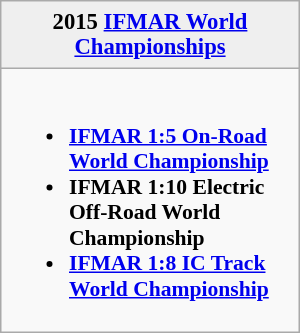<table class="bordered infobox" style="font-size:90%; width:200px;" cellpadding="5">
<tr>
<th style="background:#efefef; font-size:105%; text-align:center">2015 <a href='#'>IFMAR World Championships</a></th>
</tr>
<tr>
<td><br><ul><li><strong><a href='#'>IFMAR 1:5 On-Road World Championship</a></strong></li><li><strong>IFMAR 1:10 Electric Off-Road World Championship</strong></li><li><strong><a href='#'>IFMAR 1:8 IC Track World Championship</a></strong></li></ul></td>
</tr>
</table>
